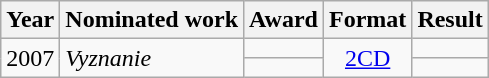<table class="wikitable">
<tr>
<th>Year</th>
<th>Nominated work</th>
<th>Award</th>
<th>Format</th>
<th>Result</th>
</tr>
<tr>
<td rowspan="2">2007</td>
<td rowspan="2"><em>Vyznanie</em></td>
<td></td>
<td rowspan="2" align="center"><a href='#'>2CD</a></td>
<td></td>
</tr>
<tr>
<td></td>
<td></td>
</tr>
</table>
